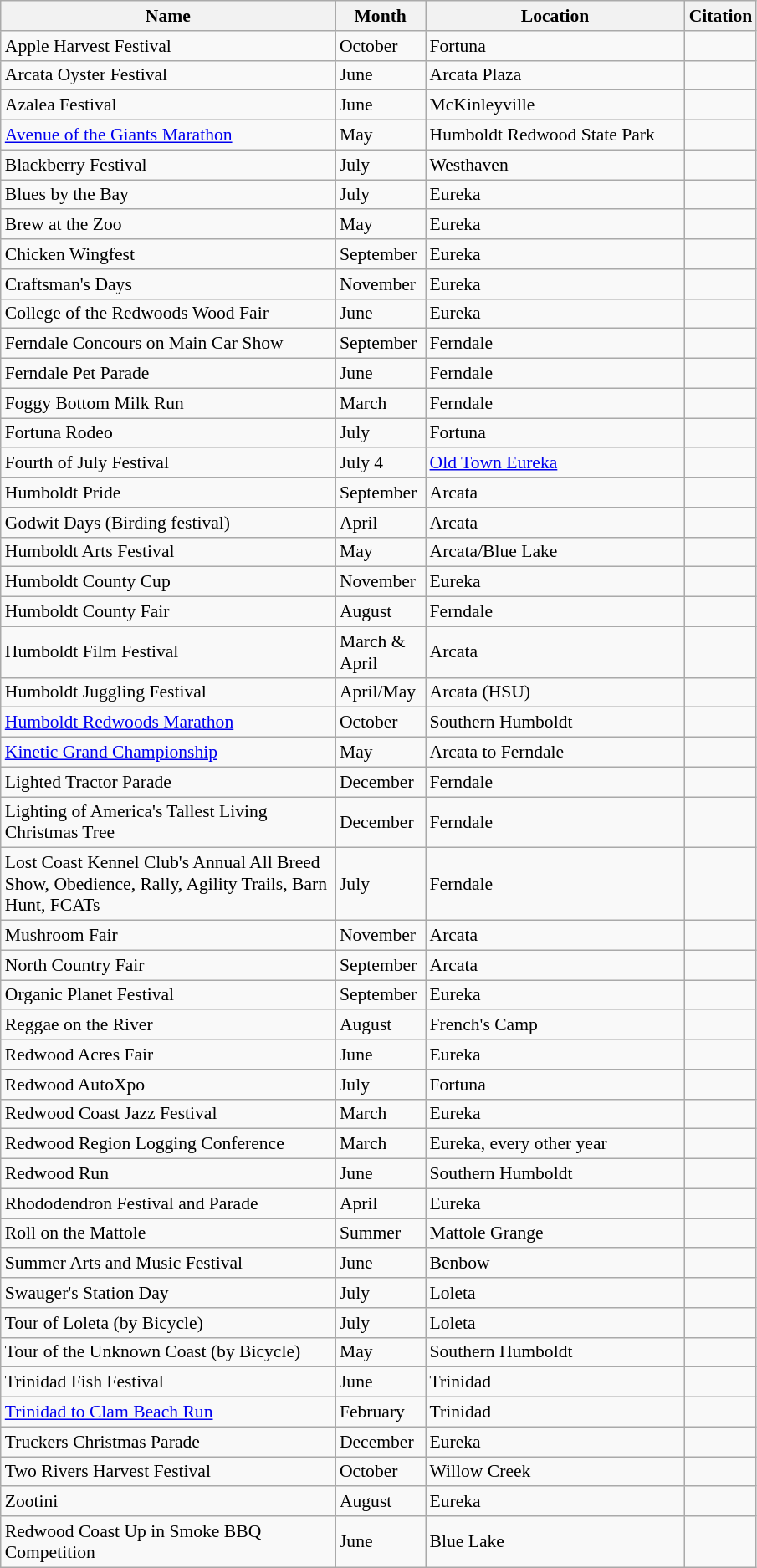<table class="sortable wikitable" style="font-size:90%;">
<tr>
<th style="width:260px;">Name</th>
<th style="width:65px;">Month</th>
<th style="width:200px;">Location</th>
<th class="unsortable">Citation</th>
</tr>
<tr>
<td>Apple Harvest Festival</td>
<td>October</td>
<td>Fortuna</td>
<td></td>
</tr>
<tr>
<td>Arcata Oyster Festival</td>
<td>June</td>
<td>Arcata Plaza</td>
<td></td>
</tr>
<tr>
<td>Azalea Festival</td>
<td>June</td>
<td>McKinleyville</td>
<td></td>
</tr>
<tr>
<td><a href='#'>Avenue of the Giants Marathon</a></td>
<td>May</td>
<td>Humboldt Redwood State Park</td>
<td></td>
</tr>
<tr>
<td>Blackberry Festival</td>
<td>July</td>
<td>Westhaven</td>
<td></td>
</tr>
<tr>
<td>Blues by the Bay</td>
<td>July</td>
<td>Eureka</td>
<td></td>
</tr>
<tr>
<td>Brew at the Zoo</td>
<td>May</td>
<td>Eureka</td>
<td></td>
</tr>
<tr>
<td>Chicken Wingfest</td>
<td>September</td>
<td>Eureka</td>
<td></td>
</tr>
<tr>
<td>Craftsman's Days</td>
<td>November</td>
<td>Eureka</td>
<td></td>
</tr>
<tr>
<td>College of the Redwoods Wood Fair</td>
<td>June</td>
<td>Eureka</td>
<td></td>
</tr>
<tr>
<td>Ferndale Concours on Main Car Show</td>
<td>September</td>
<td>Ferndale</td>
<td></td>
</tr>
<tr>
<td>Ferndale Pet Parade</td>
<td>June</td>
<td>Ferndale</td>
<td></td>
</tr>
<tr>
<td>Foggy Bottom Milk Run</td>
<td>March</td>
<td>Ferndale</td>
<td></td>
</tr>
<tr>
<td>Fortuna Rodeo</td>
<td>July</td>
<td>Fortuna</td>
<td></td>
</tr>
<tr>
<td>Fourth of July Festival</td>
<td>July 4</td>
<td><a href='#'>Old Town Eureka</a></td>
<td></td>
</tr>
<tr>
<td>Humboldt Pride</td>
<td>September</td>
<td>Arcata</td>
<td></td>
</tr>
<tr>
<td>Godwit Days (Birding festival)</td>
<td>April</td>
<td>Arcata</td>
<td></td>
</tr>
<tr>
<td>Humboldt Arts Festival</td>
<td>May</td>
<td>Arcata/Blue Lake</td>
<td></td>
</tr>
<tr>
<td>Humboldt County Cup</td>
<td>November</td>
<td>Eureka</td>
<td></td>
</tr>
<tr>
<td>Humboldt County Fair</td>
<td>August</td>
<td>Ferndale</td>
<td></td>
</tr>
<tr>
<td>Humboldt Film Festival</td>
<td>March & April</td>
<td>Arcata</td>
<td></td>
</tr>
<tr>
<td>Humboldt Juggling Festival</td>
<td>April/May</td>
<td>Arcata (HSU)</td>
<td></td>
</tr>
<tr>
<td><a href='#'>Humboldt Redwoods Marathon</a></td>
<td>October</td>
<td>Southern Humboldt</td>
<td></td>
</tr>
<tr>
<td><a href='#'>Kinetic Grand Championship</a></td>
<td>May</td>
<td>Arcata to Ferndale</td>
<td></td>
</tr>
<tr>
<td>Lighted Tractor Parade</td>
<td>December</td>
<td>Ferndale</td>
<td></td>
</tr>
<tr>
<td>Lighting of America's Tallest Living Christmas Tree</td>
<td>December</td>
<td>Ferndale</td>
<td></td>
</tr>
<tr>
<td>Lost Coast Kennel Club's Annual All Breed Show, Obedience, Rally, Agility Trails, Barn Hunt, FCATs</td>
<td>July</td>
<td>Ferndale</td>
<td></td>
</tr>
<tr>
<td>Mushroom Fair</td>
<td>November</td>
<td>Arcata</td>
<td></td>
</tr>
<tr>
<td>North Country Fair</td>
<td>September</td>
<td>Arcata</td>
<td></td>
</tr>
<tr>
<td>Organic Planet Festival</td>
<td>September</td>
<td>Eureka</td>
<td></td>
</tr>
<tr>
<td>Reggae on the River</td>
<td>August</td>
<td>French's Camp</td>
<td></td>
</tr>
<tr>
<td>Redwood Acres Fair</td>
<td>June</td>
<td>Eureka</td>
<td></td>
</tr>
<tr>
<td>Redwood AutoXpo</td>
<td>July</td>
<td>Fortuna</td>
<td></td>
</tr>
<tr>
<td>Redwood Coast Jazz Festival</td>
<td>March</td>
<td>Eureka</td>
<td></td>
</tr>
<tr>
<td>Redwood Region Logging Conference</td>
<td>March</td>
<td>Eureka, every other year</td>
<td></td>
</tr>
<tr>
<td>Redwood Run</td>
<td>June</td>
<td>Southern Humboldt</td>
<td></td>
</tr>
<tr>
<td>Rhododendron Festival and Parade</td>
<td>April</td>
<td>Eureka</td>
<td></td>
</tr>
<tr>
<td>Roll on the Mattole</td>
<td>Summer</td>
<td>Mattole Grange</td>
<td></td>
</tr>
<tr>
<td>Summer Arts and Music Festival</td>
<td>June</td>
<td>Benbow</td>
<td></td>
</tr>
<tr>
<td>Swauger's Station Day</td>
<td>July</td>
<td>Loleta</td>
<td></td>
</tr>
<tr>
<td>Tour of Loleta (by Bicycle)</td>
<td>July</td>
<td>Loleta</td>
<td></td>
</tr>
<tr>
<td>Tour of the Unknown Coast (by Bicycle)</td>
<td>May</td>
<td>Southern Humboldt</td>
<td></td>
</tr>
<tr>
<td>Trinidad Fish Festival</td>
<td>June</td>
<td>Trinidad</td>
<td></td>
</tr>
<tr>
<td><a href='#'>Trinidad to Clam Beach Run</a></td>
<td>February</td>
<td>Trinidad</td>
<td></td>
</tr>
<tr>
<td>Truckers Christmas Parade</td>
<td>December</td>
<td>Eureka</td>
<td></td>
</tr>
<tr>
<td>Two Rivers Harvest Festival</td>
<td>October</td>
<td>Willow Creek</td>
<td></td>
</tr>
<tr>
<td>Zootini</td>
<td>August</td>
<td>Eureka</td>
<td></td>
</tr>
<tr>
<td>Redwood Coast Up in Smoke BBQ Competition</td>
<td>June</td>
<td>Blue Lake</td>
<td></td>
</tr>
</table>
